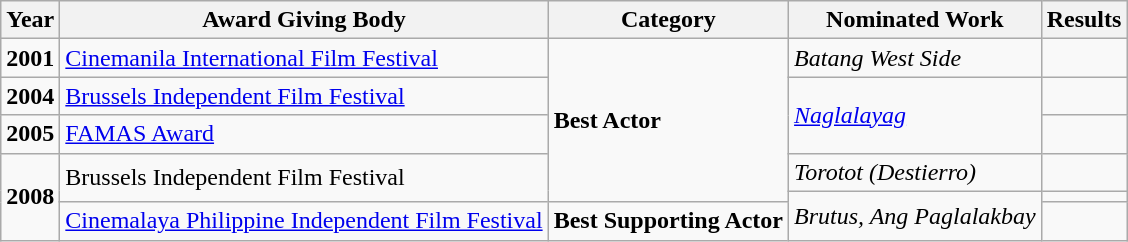<table class="wikitable">
<tr>
<th>Year</th>
<th>Award Giving Body</th>
<th>Category</th>
<th>Nominated Work</th>
<th>Results</th>
</tr>
<tr>
<td rowspan=1><strong>2001</strong></td>
<td rowspan=1><a href='#'>Cinemanila International Film Festival</a></td>
<td rowspan=5><strong>Best Actor</strong></td>
<td><em>Batang West Side</em></td>
<td></td>
</tr>
<tr>
<td rowspan=1><strong>2004</strong></td>
<td rowspan=1><a href='#'>Brussels Independent Film Festival</a> <br> </td>
<td rowspan=2><em><a href='#'>Naglalayag</a></em></td>
<td></td>
</tr>
<tr>
<td rowspan=1><strong>2005</strong></td>
<td rowspan=1><a href='#'>FAMAS Award</a></td>
<td></td>
</tr>
<tr>
<td rowspan=3><strong>2008</strong></td>
<td rowspan=2>Brussels Independent Film Festival</td>
<td><em>Torotot (Destierro)</em></td>
<td></td>
</tr>
<tr>
<td rowspan=2><em>Brutus, Ang Paglalakbay</em></td>
<td></td>
</tr>
<tr>
<td rowspan=1><a href='#'>Cinemalaya Philippine Independent Film Festival</a></td>
<td rowspan=1><strong>Best Supporting Actor</strong> <br> </td>
<td></td>
</tr>
</table>
